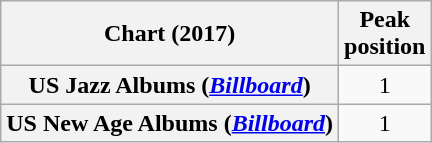<table class="wikitable plainrowheaders sortable">
<tr>
<th scope="col">Chart (2017)</th>
<th scope="col">Peak<br>position</th>
</tr>
<tr>
<th scope="row">US Jazz Albums (<em><a href='#'>Billboard</a></em>)</th>
<td align=center>1</td>
</tr>
<tr>
<th scope="row">US New Age Albums (<em><a href='#'>Billboard</a></em>)</th>
<td align=center>1</td>
</tr>
</table>
